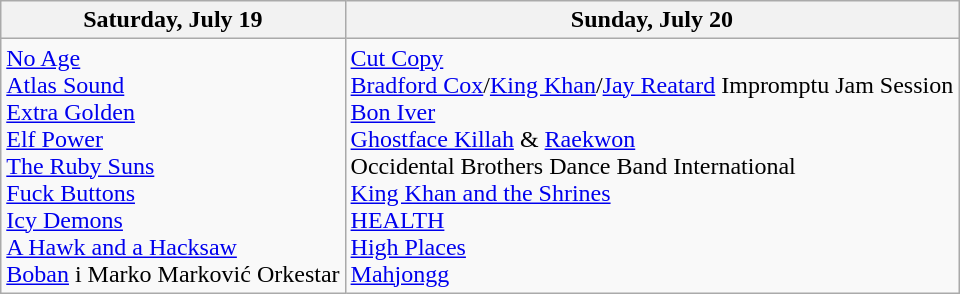<table class="wikitable">
<tr>
<th>Saturday, July 19</th>
<th>Sunday, July 20</th>
</tr>
<tr valign="top">
<td><a href='#'>No Age</a><br><a href='#'>Atlas Sound</a><br><a href='#'>Extra Golden</a><br><a href='#'>Elf Power</a><br><a href='#'>The Ruby Suns</a><br><a href='#'>Fuck Buttons</a><br><a href='#'>Icy Demons</a><br><a href='#'>A Hawk and a Hacksaw</a><br><a href='#'>Boban</a> i Marko Marković Orkestar</td>
<td><a href='#'>Cut Copy</a><br><a href='#'>Bradford Cox</a>/<a href='#'>King Khan</a>/<a href='#'>Jay Reatard</a> Impromptu Jam Session<br><a href='#'>Bon Iver</a><br><a href='#'>Ghostface Killah</a> & <a href='#'>Raekwon</a><br>Occidental Brothers Dance Band International<br><a href='#'>King Khan and the Shrines</a><br><a href='#'>HEALTH</a><br><a href='#'>High Places</a><br><a href='#'>Mahjongg</a></td>
</tr>
</table>
